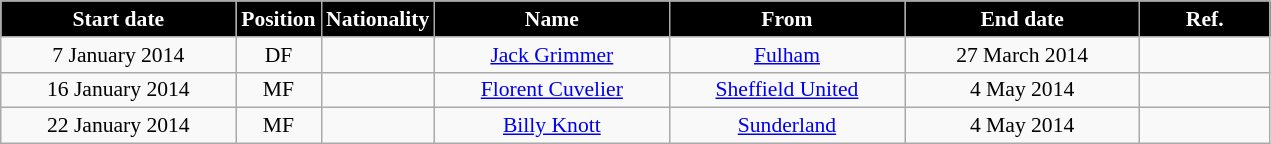<table class="wikitable" style="text-align:center; font-size:90%; ">
<tr>
<th style="background:#000000; color:#FFFFFF; width:150px;">Start date</th>
<th style="background:#000000; color:#FFFFFF; width:50px;">Position</th>
<th style="background:#000000; color:#FFFFFF; width:50px;">Nationality</th>
<th style="background:#000000; color:#FFFFFF; width:150px;">Name</th>
<th style="background:#000000; color:#FFFFFF; width:150px;">From</th>
<th style="background:#000000; color:#FFFFFF; width:150px;">End date</th>
<th style="background:#000000; color:#FFFFFF; width:80px;">Ref.</th>
</tr>
<tr>
<td>7 January 2014</td>
<td>DF</td>
<td></td>
<td><a href='#'>Jack Grimmer</a></td>
<td><a href='#'>Fulham</a></td>
<td>27 March 2014</td>
<td></td>
</tr>
<tr>
<td>16 January 2014</td>
<td>MF</td>
<td></td>
<td><a href='#'>Florent Cuvelier</a></td>
<td><a href='#'>Sheffield United</a></td>
<td>4 May 2014</td>
<td></td>
</tr>
<tr>
<td>22 January 2014</td>
<td>MF</td>
<td></td>
<td><a href='#'>Billy Knott</a></td>
<td><a href='#'>Sunderland</a></td>
<td>4 May 2014</td>
<td></td>
</tr>
</table>
